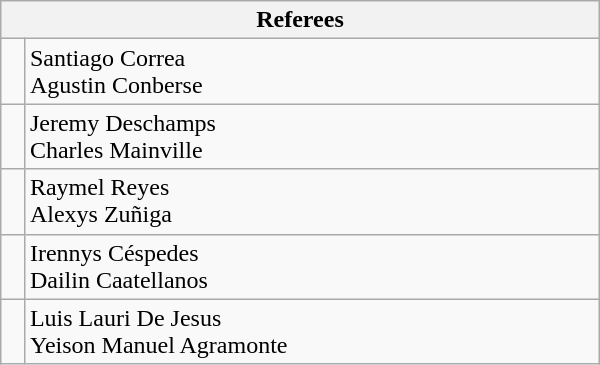<table class="wikitable" style="width:400px;">
<tr>
<th colspan=2>Referees</th>
</tr>
<tr>
<td align=left></td>
<td>Santiago Correa<br>Agustin Conberse</td>
</tr>
<tr>
<td align=left></td>
<td>Jeremy Deschamps<br>Charles Mainville</td>
</tr>
<tr>
<td align=left></td>
<td>Raymel Reyes<br>Alexys Zuñiga</td>
</tr>
<tr>
<td align=left></td>
<td>Irennys Céspedes<br>Dailin Caatellanos</td>
</tr>
<tr>
<td align=left></td>
<td>Luis Lauri De Jesus<br>Yeison Manuel Agramonte</td>
</tr>
</table>
